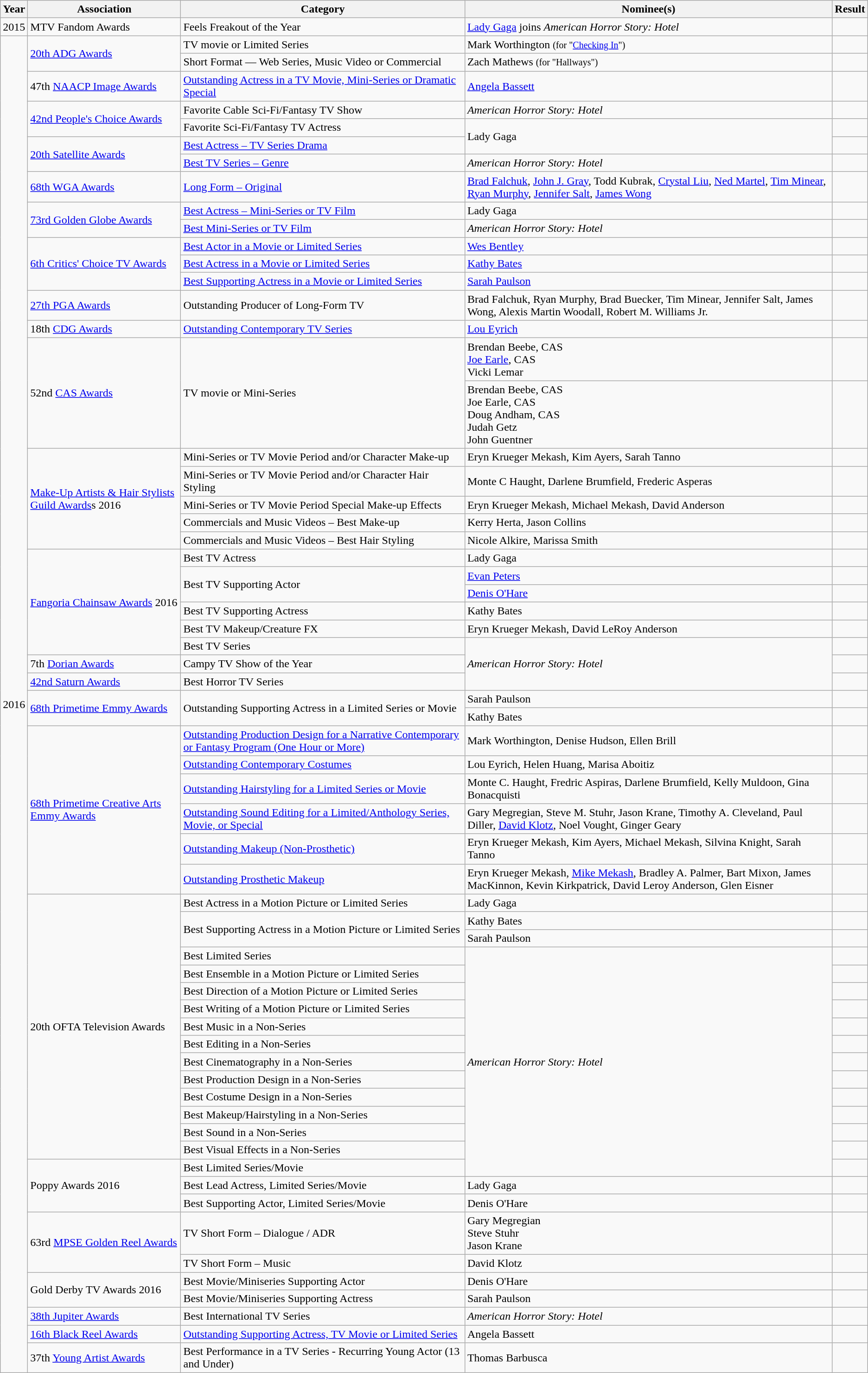<table class="wikitable sortable plainrowheaders">
<tr>
<th class=unsortable>Year</th>
<th>Association</th>
<th>Category</th>
<th>Nominee(s)</th>
<th>Result</th>
</tr>
<tr>
<td>2015</td>
<td scope="row">MTV Fandom Awards</td>
<td>Feels Freakout of the Year</td>
<td><a href='#'>Lady Gaga</a> joins <em>American Horror Story: Hotel</em></td>
<td></td>
</tr>
<tr>
<td rowspan="63">2016</td>
<td scope="row" rowspan="2"><a href='#'>20th ADG Awards</a></td>
<td>TV movie or Limited Series</td>
<td>Mark Worthington <small>(for "<a href='#'>Checking In</a>")</small></td>
<td></td>
</tr>
<tr>
<td>Short Format — Web Series, Music Video or Commercial</td>
<td>Zach Mathews <small>(for "Hallways")</small></td>
<td></td>
</tr>
<tr>
<td scope="row">47th <a href='#'>NAACP Image Awards</a></td>
<td><a href='#'>Outstanding Actress in a TV Movie, Mini-Series or Dramatic Special</a></td>
<td><a href='#'>Angela Bassett</a></td>
<td></td>
</tr>
<tr>
<td scope="row" rowspan="2"><a href='#'>42nd People's Choice Awards</a></td>
<td>Favorite Cable Sci-Fi/Fantasy TV Show</td>
<td><em>American Horror Story: Hotel</em></td>
<td></td>
</tr>
<tr>
<td>Favorite Sci-Fi/Fantasy TV Actress</td>
<td rowspan="2">Lady Gaga</td>
<td></td>
</tr>
<tr>
<td scope="row" rowspan="2"><a href='#'>20th Satellite Awards</a></td>
<td><a href='#'>Best Actress – TV Series Drama</a></td>
<td></td>
</tr>
<tr>
<td><a href='#'>Best TV Series – Genre</a></td>
<td><em>American Horror Story: Hotel</em></td>
<td></td>
</tr>
<tr>
<td scope="row"><a href='#'>68th WGA Awards</a></td>
<td><a href='#'>Long Form – Original</a></td>
<td><a href='#'>Brad Falchuk</a>, <a href='#'>John J. Gray</a>, Todd Kubrak, <a href='#'>Crystal Liu</a>, <a href='#'>Ned Martel</a>, <a href='#'>Tim Minear</a>, <a href='#'>Ryan Murphy</a>, <a href='#'>Jennifer Salt</a>, <a href='#'>James Wong</a></td>
<td></td>
</tr>
<tr>
<td scope="row" rowspan="2"><a href='#'>73rd Golden Globe Awards</a></td>
<td><a href='#'>Best Actress – Mini-Series or TV Film</a></td>
<td>Lady Gaga</td>
<td></td>
</tr>
<tr>
<td><a href='#'>Best Mini-Series or TV Film</a></td>
<td><em>American Horror Story: Hotel</em></td>
<td></td>
</tr>
<tr>
<td scope="row" rowspan="3"><a href='#'>6th Critics' Choice TV Awards</a></td>
<td><a href='#'>Best Actor in a Movie or Limited Series</a></td>
<td><a href='#'>Wes Bentley</a></td>
<td></td>
</tr>
<tr>
<td><a href='#'>Best Actress in a Movie or Limited Series</a></td>
<td><a href='#'>Kathy Bates</a></td>
<td></td>
</tr>
<tr>
<td><a href='#'>Best Supporting Actress in a Movie or Limited Series</a></td>
<td><a href='#'>Sarah Paulson</a></td>
<td></td>
</tr>
<tr>
<td scope="row"><a href='#'>27th PGA Awards</a></td>
<td>Outstanding Producer of Long-Form TV</td>
<td>Brad Falchuk, Ryan Murphy, Brad Buecker, Tim Minear, Jennifer Salt, James Wong, Alexis Martin Woodall, Robert M. Williams Jr.</td>
<td></td>
</tr>
<tr>
<td scope="row">18th <a href='#'>CDG Awards</a></td>
<td><a href='#'>Outstanding Contemporary TV Series</a></td>
<td><a href='#'>Lou Eyrich</a></td>
<td></td>
</tr>
<tr>
<td scope="row" rowspan="2">52nd <a href='#'>CAS Awards</a></td>
<td rowspan="2">TV movie or Mini-Series</td>
<td>Brendan Beebe, CAS <br><a href='#'>Joe Earle</a>, CAS <br>Vicki Lemar <br></td>
<td></td>
</tr>
<tr>
<td>Brendan Beebe, CAS <br>Joe Earle, CAS <br>Doug Andham, CAS <br>Judah Getz <br>John Guentner <br></td>
<td></td>
</tr>
<tr>
<td scope="row" rowspan="5"><a href='#'>Make-Up Artists & Hair Stylists Guild Awards</a>s 2016</td>
<td>Mini-Series or TV Movie Period and/or Character Make-up</td>
<td>Eryn Krueger Mekash, Kim Ayers, Sarah Tanno</td>
<td></td>
</tr>
<tr>
<td>Mini-Series or TV Movie Period and/or Character Hair Styling</td>
<td>Monte C Haught, Darlene Brumfield, Frederic Asperas</td>
<td></td>
</tr>
<tr>
<td>Mini-Series or TV Movie Period Special Make-up Effects</td>
<td>Eryn Krueger Mekash, Michael Mekash, David Anderson</td>
<td></td>
</tr>
<tr>
<td>Commercials and Music Videos – Best Make-up</td>
<td>Kerry Herta, Jason Collins</td>
<td></td>
</tr>
<tr>
<td>Commercials and Music Videos – Best Hair Styling</td>
<td>Nicole Alkire, Marissa Smith</td>
<td></td>
</tr>
<tr>
<td scope="row" rowspan="6"><a href='#'>Fangoria Chainsaw Awards</a> 2016</td>
<td>Best TV Actress</td>
<td>Lady Gaga</td>
<td></td>
</tr>
<tr>
<td rowspan=2>Best TV Supporting Actor</td>
<td><a href='#'>Evan Peters</a></td>
<td></td>
</tr>
<tr>
<td><a href='#'>Denis O'Hare</a></td>
<td></td>
</tr>
<tr>
<td>Best TV Supporting Actress</td>
<td>Kathy Bates</td>
<td></td>
</tr>
<tr>
<td>Best TV Makeup/Creature FX</td>
<td>Eryn Krueger Mekash, David LeRoy Anderson</td>
<td></td>
</tr>
<tr>
<td>Best TV Series</td>
<td rowspan=3><em>American Horror Story: Hotel</em></td>
<td></td>
</tr>
<tr>
<td scope="row">7th <a href='#'>Dorian Awards</a></td>
<td>Campy TV Show of the Year</td>
<td></td>
</tr>
<tr>
<td scope= "row"><a href='#'>42nd Saturn Awards</a></td>
<td>Best Horror TV Series</td>
<td></td>
</tr>
<tr>
<td scope="row" rowspan="2"><a href='#'>68th Primetime Emmy Awards</a></td>
<td rowspan="2">Outstanding Supporting Actress in a Limited Series or Movie</td>
<td>Sarah Paulson</td>
<td></td>
</tr>
<tr>
<td>Kathy Bates</td>
<td></td>
</tr>
<tr>
<td scope="row" rowspan="6"><a href='#'>68th Primetime Creative Arts Emmy Awards</a></td>
<td><a href='#'>Outstanding Production Design for a Narrative Contemporary or Fantasy Program (One Hour or More)</a></td>
<td>Mark Worthington, Denise Hudson, Ellen Brill</td>
<td></td>
</tr>
<tr>
<td><a href='#'>Outstanding Contemporary Costumes</a></td>
<td>Lou Eyrich, Helen Huang, Marisa Aboitiz<br></td>
<td></td>
</tr>
<tr>
<td><a href='#'>Outstanding Hairstyling for a Limited Series or Movie</a></td>
<td>Monte C. Haught, Fredric Aspiras, Darlene Brumfield, Kelly Muldoon, Gina Bonacquisti</td>
<td></td>
</tr>
<tr>
<td><a href='#'>Outstanding Sound Editing for a Limited/Anthology Series, Movie, or Special</a></td>
<td>Gary Megregian, Steve M. Stuhr, Jason Krane, Timothy A. Cleveland, Paul Diller, <a href='#'>David Klotz</a>, Noel Vought, Ginger Geary<br></td>
<td></td>
</tr>
<tr>
<td><a href='#'>Outstanding Makeup (Non-Prosthetic)</a></td>
<td>Eryn Krueger Mekash, Kim Ayers, Michael Mekash, Silvina Knight, Sarah Tanno</td>
<td></td>
</tr>
<tr>
<td><a href='#'>Outstanding Prosthetic Makeup</a></td>
<td>Eryn Krueger Mekash, <a href='#'>Mike Mekash</a>, Bradley A. Palmer, Bart Mixon, James MacKinnon, Kevin Kirkpatrick, David Leroy Anderson, Glen Eisner</td>
<td></td>
</tr>
<tr>
<td scope="row" rowspan=15>20th OFTA Television Awards</td>
<td>Best Actress in a Motion Picture or Limited Series</td>
<td>Lady Gaga</td>
<td></td>
</tr>
<tr>
<td rowspan=2>Best Supporting Actress in a Motion Picture or Limited Series</td>
<td>Kathy Bates</td>
<td></td>
</tr>
<tr>
<td>Sarah Paulson</td>
<td></td>
</tr>
<tr>
<td>Best Limited Series</td>
<td rowspan=13><em>American Horror Story: Hotel</em></td>
<td></td>
</tr>
<tr>
<td>Best Ensemble in a Motion Picture or Limited Series</td>
<td></td>
</tr>
<tr>
<td>Best Direction of a Motion Picture or Limited Series</td>
<td></td>
</tr>
<tr>
<td>Best Writing of a Motion Picture or Limited Series</td>
<td></td>
</tr>
<tr>
<td>Best Music in a Non-Series</td>
<td></td>
</tr>
<tr>
<td>Best Editing in a Non-Series</td>
<td></td>
</tr>
<tr>
<td>Best Cinematography in a Non-Series</td>
<td></td>
</tr>
<tr>
<td>Best Production Design in a Non-Series</td>
<td></td>
</tr>
<tr>
<td>Best Costume Design in a Non-Series</td>
<td></td>
</tr>
<tr>
<td>Best Makeup/Hairstyling in a Non-Series</td>
<td></td>
</tr>
<tr>
<td>Best Sound in a Non-Series</td>
<td></td>
</tr>
<tr>
<td>Best Visual Effects in a Non-Series</td>
<td></td>
</tr>
<tr>
<td scope="row" rowspan="3">Poppy Awards 2016</td>
<td>Best Limited Series/Movie</td>
<td></td>
</tr>
<tr>
<td>Best Lead Actress, Limited Series/Movie</td>
<td>Lady Gaga</td>
<td></td>
</tr>
<tr>
<td>Best Supporting Actor, Limited Series/Movie</td>
<td>Denis O'Hare</td>
<td></td>
</tr>
<tr>
<td scope="row" rowspan="2">63rd <a href='#'>MPSE Golden Reel Awards</a></td>
<td>TV Short Form – Dialogue / ADR</td>
<td>Gary Megregian <br>Steve Stuhr <br>Jason Krane <br></td>
<td></td>
</tr>
<tr>
<td>TV Short Form – Music</td>
<td>David Klotz <br></td>
<td></td>
</tr>
<tr>
<td scope="row" rowspan="2">Gold Derby TV Awards 2016</td>
<td>Best Movie/Miniseries Supporting Actor</td>
<td>Denis O'Hare</td>
<td></td>
</tr>
<tr>
<td>Best Movie/Miniseries Supporting Actress</td>
<td>Sarah Paulson</td>
<td></td>
</tr>
<tr>
<td scope="row"><a href='#'>38th Jupiter Awards</a></td>
<td>Best International TV Series</td>
<td><em>American Horror Story: Hotel</em></td>
<td></td>
</tr>
<tr>
<td scope="row"><a href='#'>16th Black Reel Awards</a></td>
<td><a href='#'>Outstanding Supporting Actress, TV Movie or Limited Series</a></td>
<td>Angela Bassett</td>
<td></td>
</tr>
<tr>
<td scope="row">37th <a href='#'>Young Artist Awards</a></td>
<td>Best Performance in a TV Series - Recurring Young Actor (13 and Under)</td>
<td>Thomas Barbusca</td>
<td></td>
</tr>
</table>
